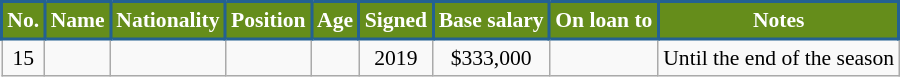<table class="wikitable sortable" style="text-align:left; font-size:90%; max-width:1100px;">
<tr>
<th style="background-color:#658D1B; color:#FFFFFF; border:2px solid #236192;" scope="col" data-sort-type="number">No.</th>
<th style="background-color:#658D1B; color:#FFFFFF; border:2px solid #236192;" scope="col">Name</th>
<th style="background-color:#658D1B; color:#FFFFFF; border:2px solid #236192;" scope="col">Nationality</th>
<th style="background-color:#658D1B; color:#FFFFFF; border:2px solid #236192;" scope="col">Position</th>
<th style="background-color:#658D1B; color:#FFFFFF; border:2px solid #236192;" scope="col">Age</th>
<th style="background-color:#658D1B; color:#FFFFFF; border:2px solid #236192;" scope="col">Signed</th>
<th style="background-color:#658D1B; color:#FFFFFF; border:2px solid #236192;" scope="col">Base salary</th>
<th style="background-color:#658D1B; color:#FFFFFF; border:2px solid #236192;" scope="col">On loan to</th>
<th style="background-color:#658D1B; color:#FFFFFF; border:2px solid #236192;" scope="col">Notes</th>
</tr>
<tr>
<td align=center>15</td>
<td></td>
<td></td>
<td align=center><a href='#'></a></td>
<td align=center></td>
<td align=center>2019</td>
<td align=center>$333,000</td>
<td></td>
<td>Until the end of the season</td>
</tr>
</table>
